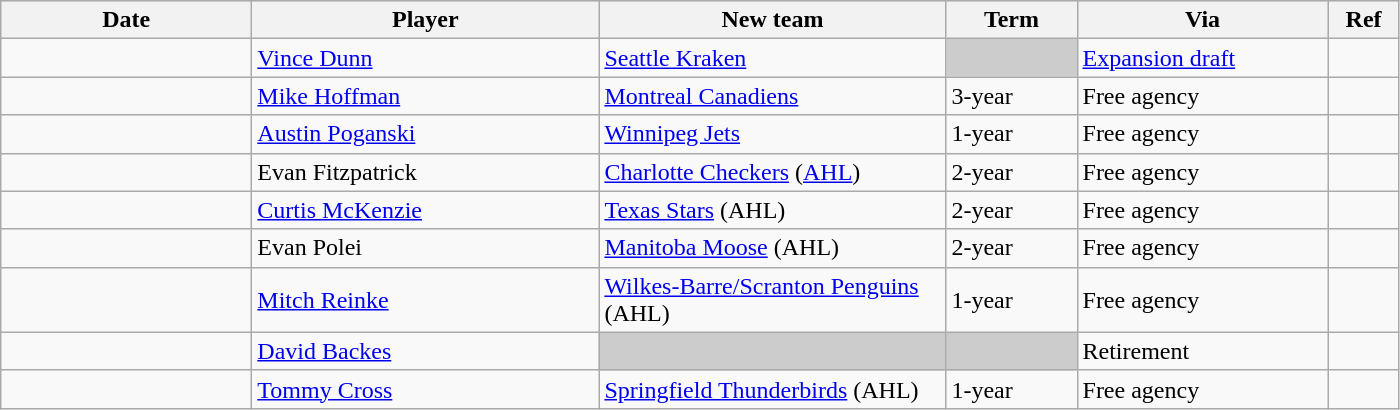<table class="wikitable">
<tr style="background:#ddd; text-align:center;">
<th style="width: 10em;">Date</th>
<th style="width: 14em;">Player</th>
<th style="width: 14em;">New team</th>
<th style="width: 5em;">Term</th>
<th style="width: 10em;">Via</th>
<th style="width: 2.5em;">Ref</th>
</tr>
<tr>
<td></td>
<td><a href='#'>Vince Dunn</a></td>
<td><a href='#'>Seattle Kraken</a></td>
<td style="background:#ccc;"></td>
<td><a href='#'>Expansion draft</a></td>
<td></td>
</tr>
<tr>
<td></td>
<td><a href='#'>Mike Hoffman</a></td>
<td><a href='#'>Montreal Canadiens</a></td>
<td>3-year</td>
<td>Free agency</td>
<td></td>
</tr>
<tr>
<td></td>
<td><a href='#'>Austin Poganski</a></td>
<td><a href='#'>Winnipeg Jets</a></td>
<td>1-year</td>
<td>Free agency</td>
<td></td>
</tr>
<tr>
<td></td>
<td>Evan Fitzpatrick</td>
<td><a href='#'>Charlotte Checkers</a> (<a href='#'>AHL</a>)</td>
<td>2-year</td>
<td>Free agency</td>
<td></td>
</tr>
<tr>
<td></td>
<td><a href='#'>Curtis McKenzie</a></td>
<td><a href='#'>Texas Stars</a> (AHL)</td>
<td>2-year</td>
<td>Free agency</td>
<td></td>
</tr>
<tr>
<td></td>
<td>Evan Polei</td>
<td><a href='#'>Manitoba Moose</a> (AHL)</td>
<td>2-year</td>
<td>Free agency</td>
<td></td>
</tr>
<tr>
<td></td>
<td><a href='#'>Mitch Reinke</a></td>
<td><a href='#'>Wilkes-Barre/Scranton Penguins</a> (AHL)</td>
<td>1-year</td>
<td>Free agency</td>
<td></td>
</tr>
<tr>
<td></td>
<td><a href='#'>David Backes</a></td>
<td style="background:#ccc;"></td>
<td style="background:#ccc;"></td>
<td>Retirement</td>
<td></td>
</tr>
<tr>
<td></td>
<td><a href='#'>Tommy Cross</a></td>
<td><a href='#'>Springfield Thunderbirds</a> (AHL)</td>
<td>1-year</td>
<td>Free agency</td>
<td></td>
</tr>
</table>
